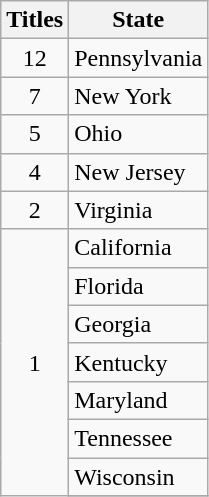<table class="wikitable">
<tr>
<th>Titles</th>
<th>State</th>
</tr>
<tr>
<td rowspan="1" style="text-align:center;">12</td>
<td>Pennsylvania</td>
</tr>
<tr>
<td rowspan="1" style="text-align:center;">7</td>
<td>New York</td>
</tr>
<tr>
<td rowspan="1" style="text-align:center;">5</td>
<td>Ohio</td>
</tr>
<tr>
<td rowspan="1" style="text-align:center;">4</td>
<td>New Jersey</td>
</tr>
<tr>
<td rowspan="1" style="text-align:center;">2</td>
<td>Virginia</td>
</tr>
<tr>
<td rowspan="9" style="text-align:center;">1</td>
<td>California</td>
</tr>
<tr>
<td>Florida</td>
</tr>
<tr>
<td>Georgia</td>
</tr>
<tr>
<td>Kentucky</td>
</tr>
<tr>
<td>Maryland</td>
</tr>
<tr>
<td>Tennessee</td>
</tr>
<tr>
<td>Wisconsin</td>
</tr>
<tr>
</tr>
</table>
